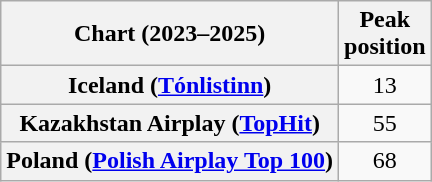<table class="wikitable sortable plainrowheaders" style="text-align:center">
<tr>
<th scope="col">Chart (2023–2025)</th>
<th scope="col">Peak<br> position</th>
</tr>
<tr>
<th scope="row">Iceland (<a href='#'>Tónlistinn</a>)</th>
<td>13</td>
</tr>
<tr>
<th scope="row">Kazakhstan Airplay (<a href='#'>TopHit</a>)</th>
<td>55</td>
</tr>
<tr>
<th scope="row">Poland (<a href='#'>Polish Airplay Top 100</a>)</th>
<td>68</td>
</tr>
</table>
